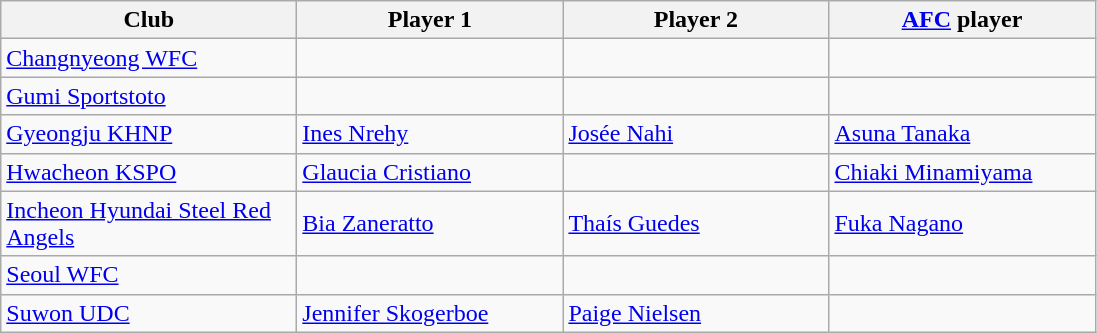<table class="sortable wikitable">
<tr>
<th style="width:190px;">Club</th>
<th style="width:170px;">Player 1</th>
<th style="width:170px;">Player 2</th>
<th style="width:170px;"><a href='#'>AFC</a> player</th>
</tr>
<tr>
<td><a href='#'>Changnyeong WFC</a></td>
<td></td>
<td></td>
<td></td>
</tr>
<tr>
<td><a href='#'>Gumi Sportstoto</a></td>
<td></td>
<td></td>
<td></td>
</tr>
<tr>
<td><a href='#'>Gyeongju KHNP</a></td>
<td> <a href='#'>Ines Nrehy</a></td>
<td> <a href='#'>Josée Nahi</a></td>
<td> <a href='#'>Asuna Tanaka</a></td>
</tr>
<tr>
<td><a href='#'>Hwacheon KSPO</a></td>
<td> <a href='#'>Glaucia Cristiano</a></td>
<td></td>
<td> <a href='#'>Chiaki Minamiyama</a></td>
</tr>
<tr>
<td><a href='#'>Incheon Hyundai Steel Red Angels</a></td>
<td> <a href='#'>Bia Zaneratto</a></td>
<td> <a href='#'>Thaís Guedes</a></td>
<td> <a href='#'>Fuka Nagano</a></td>
</tr>
<tr>
<td><a href='#'>Seoul WFC</a></td>
<td></td>
<td></td>
<td></td>
</tr>
<tr>
<td><a href='#'>Suwon UDC</a></td>
<td> <a href='#'>Jennifer Skogerboe</a></td>
<td> <a href='#'>Paige Nielsen</a></td>
<td></td>
</tr>
</table>
